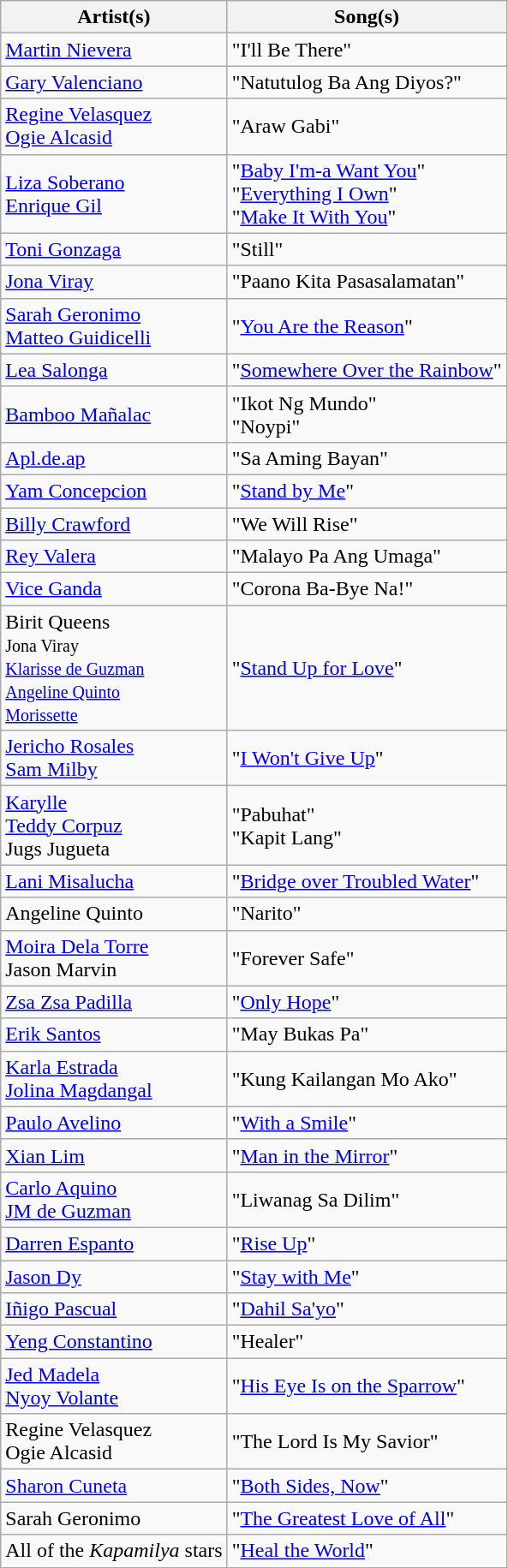<table class="wikitable plainrowheaders">
<tr>
<th scope="col">Artist(s)</th>
<th scope="col">Song(s)</th>
</tr>
<tr>
<td><a href='#'>Martin Nievera</a></td>
<td>"I'll Be There"</td>
</tr>
<tr>
<td><a href='#'>Gary Valenciano</a></td>
<td>"Natutulog Ba Ang Diyos?"</td>
</tr>
<tr>
<td><a href='#'>Regine Velasquez</a><br><a href='#'>Ogie Alcasid</a></td>
<td>"Araw Gabi"</td>
</tr>
<tr>
<td><a href='#'>Liza Soberano</a><br><a href='#'>Enrique Gil</a></td>
<td>"<a href='#'>Baby I'm-a Want You</a>"<br>"<a href='#'>Everything I Own</a>"<br>"<a href='#'>Make It With You</a>"</td>
</tr>
<tr>
<td><a href='#'>Toni Gonzaga</a></td>
<td>"Still"</td>
</tr>
<tr>
<td><a href='#'>Jona Viray</a></td>
<td>"Paano Kita Pasasalamatan"</td>
</tr>
<tr>
<td><a href='#'>Sarah Geronimo</a><br><a href='#'>Matteo Guidicelli</a></td>
<td>"<a href='#'>You Are the Reason</a>"</td>
</tr>
<tr>
<td><a href='#'>Lea Salonga</a></td>
<td>"<a href='#'>Somewhere Over the Rainbow</a>"</td>
</tr>
<tr>
<td><a href='#'>Bamboo Mañalac</a></td>
<td>"Ikot Ng Mundo"<br>"Noypi"</td>
</tr>
<tr>
<td><a href='#'>Apl.de.ap</a></td>
<td>"Sa Aming Bayan"</td>
</tr>
<tr>
<td><a href='#'>Yam Concepcion</a></td>
<td>"<a href='#'>Stand by Me</a>"</td>
</tr>
<tr>
<td><a href='#'>Billy Crawford</a></td>
<td>"We Will Rise"</td>
</tr>
<tr>
<td><a href='#'>Rey Valera</a></td>
<td>"Malayo Pa Ang Umaga"</td>
</tr>
<tr>
<td><a href='#'>Vice Ganda</a></td>
<td>"Corona Ba-Bye Na!"</td>
</tr>
<tr>
<td>Birit Queens<br><small>Jona Viray<br><a href='#'>Klarisse de Guzman</a><br><a href='#'>Angeline Quinto</a><br><a href='#'>Morissette</a></small></td>
<td>"<a href='#'>Stand Up for Love</a>"</td>
</tr>
<tr>
<td><a href='#'>Jericho Rosales</a><br><a href='#'>Sam Milby</a></td>
<td>"<a href='#'>I Won't Give Up</a>"</td>
</tr>
<tr>
<td><a href='#'>Karylle</a><br><a href='#'>Teddy Corpuz</a><br>Jugs Jugueta</td>
<td>"Pabuhat"<br>"Kapit Lang"</td>
</tr>
<tr>
<td><a href='#'>Lani Misalucha</a></td>
<td>"<a href='#'>Bridge over Troubled Water</a>"</td>
</tr>
<tr>
<td>Angeline Quinto</td>
<td>"Narito"</td>
</tr>
<tr>
<td><a href='#'>Moira Dela Torre</a><br>Jason Marvin</td>
<td>"Forever Safe"</td>
</tr>
<tr>
<td><a href='#'>Zsa Zsa Padilla</a></td>
<td>"<a href='#'>Only Hope</a>"</td>
</tr>
<tr>
<td><a href='#'>Erik Santos</a></td>
<td>"May Bukas Pa"</td>
</tr>
<tr>
<td><a href='#'>Karla Estrada</a><br><a href='#'>Jolina Magdangal</a></td>
<td>"Kung Kailangan Mo Ako"</td>
</tr>
<tr>
<td><a href='#'>Paulo Avelino</a></td>
<td>"<a href='#'>With a Smile</a>"</td>
</tr>
<tr>
<td><a href='#'>Xian Lim</a></td>
<td>"<a href='#'>Man in the Mirror</a>"</td>
</tr>
<tr>
<td><a href='#'>Carlo Aquino</a><br><a href='#'>JM de Guzman</a></td>
<td>"Liwanag Sa Dilim"</td>
</tr>
<tr>
<td><a href='#'>Darren Espanto</a></td>
<td>"<a href='#'>Rise Up</a>"</td>
</tr>
<tr>
<td><a href='#'>Jason Dy</a></td>
<td>"<a href='#'>Stay with Me</a>"</td>
</tr>
<tr>
<td><a href='#'>Iñigo Pascual</a></td>
<td>"<a href='#'>Dahil Sa'yo</a>"</td>
</tr>
<tr>
<td><a href='#'>Yeng Constantino</a></td>
<td>"Healer"</td>
</tr>
<tr>
<td><a href='#'>Jed Madela</a><br><a href='#'>Nyoy Volante</a></td>
<td>"<a href='#'>His Eye Is on the Sparrow</a>"</td>
</tr>
<tr>
<td>Regine Velasquez<br>Ogie Alcasid</td>
<td>"The Lord Is My Savior"</td>
</tr>
<tr>
<td><a href='#'>Sharon Cuneta</a></td>
<td>"<a href='#'>Both Sides, Now</a>"</td>
</tr>
<tr>
<td>Sarah Geronimo</td>
<td>"<a href='#'>The Greatest Love of All</a>"</td>
</tr>
<tr>
<td>All of the <em>Kapamilya</em> stars</td>
<td>"<a href='#'>Heal the World</a>"</td>
</tr>
<tr>
</tr>
</table>
